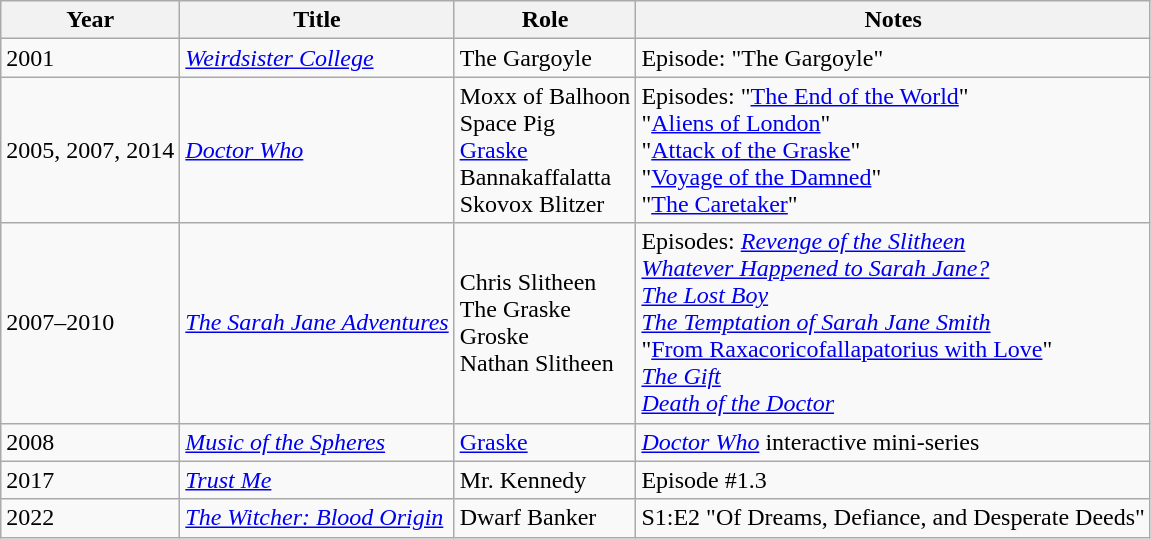<table class="wikitable">
<tr>
<th>Year</th>
<th>Title</th>
<th>Role</th>
<th>Notes</th>
</tr>
<tr>
<td>2001</td>
<td><em><a href='#'>Weirdsister College</a></em></td>
<td>The Gargoyle</td>
<td>Episode: "The Gargoyle"</td>
</tr>
<tr>
<td>2005, 2007, 2014</td>
<td><em><a href='#'>Doctor Who</a></em></td>
<td>Moxx of Balhoon<br>Space Pig<br><a href='#'>Graske</a> <br>Bannakaffalatta<br>Skovox Blitzer</td>
<td>Episodes: "<a href='#'>The End of the World</a>"<br>"<a href='#'>Aliens of London</a>"<br>"<a href='#'>Attack of the Graske</a>"<br>"<a href='#'>Voyage of the Damned</a>"<br>"<a href='#'>The Caretaker</a>"</td>
</tr>
<tr>
<td>2007–2010</td>
<td><em><a href='#'>The Sarah Jane Adventures</a></em></td>
<td>Chris Slitheen<br>The Graske<br>Groske<br>Nathan Slitheen</td>
<td>Episodes: <em><a href='#'>Revenge of the Slitheen</a></em><br><em><a href='#'>Whatever Happened to Sarah Jane?</a></em><br><em><a href='#'>The Lost Boy</a></em><br><em><a href='#'>The Temptation of Sarah Jane Smith</a></em><br>"<a href='#'>From Raxacoricofallapatorius with Love</a>"<br><em><a href='#'>The Gift</a></em><br><em><a href='#'>Death of the Doctor</a></em></td>
</tr>
<tr>
<td>2008</td>
<td><em><a href='#'>Music of the Spheres</a></em></td>
<td><a href='#'>Graske</a></td>
<td><em><a href='#'>Doctor Who</a></em> interactive mini-series</td>
</tr>
<tr>
<td>2017</td>
<td><em><a href='#'>Trust Me</a></em></td>
<td>Mr. Kennedy</td>
<td>Episode #1.3</td>
</tr>
<tr>
<td>2022</td>
<td><em><a href='#'>The Witcher: Blood Origin</a></em></td>
<td>Dwarf Banker</td>
<td>S1:E2 "Of Dreams, Defiance, and Desperate Deeds"</td>
</tr>
</table>
